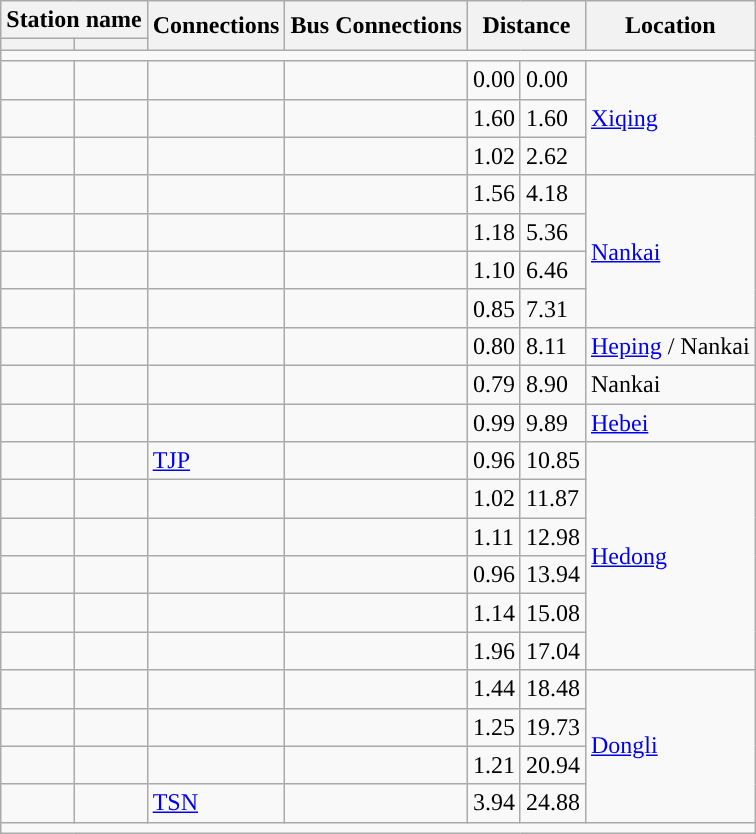<table class="wikitable">
<tr>
<th colspan="2">Station name</th>
<th rowspan="2">Connections</th>
<th rowspan="2">Bus Connections</th>
<th colspan="2" rowspan="2">Distance<br></th>
<th rowspan="2">Location</th>
</tr>
<tr>
<th></th>
<th></th>
</tr>
<tr style="background:#">
<td colspan = "7"></td>
</tr>
<tr>
<td></td>
<td></td>
<td></td>
<td></td>
<td>0.00</td>
<td>0.00</td>
<td rowspan="3"><a href='#'>Xiqing</a></td>
</tr>
<tr>
<td></td>
<td></td>
<td></td>
<td></td>
<td>1.60</td>
<td>1.60</td>
</tr>
<tr>
<td></td>
<td></td>
<td></td>
<td></td>
<td>1.02</td>
<td>2.62</td>
</tr>
<tr>
<td></td>
<td></td>
<td></td>
<td></td>
<td>1.56</td>
<td>4.18</td>
<td rowspan="4"><a href='#'>Nankai</a></td>
</tr>
<tr>
<td></td>
<td></td>
<td></td>
<td></td>
<td>1.18</td>
<td>5.36</td>
</tr>
<tr>
<td></td>
<td></td>
<td></td>
<td></td>
<td>1.10</td>
<td>6.46</td>
</tr>
<tr>
<td></td>
<td></td>
<td></td>
<td></td>
<td>0.85</td>
<td>7.31</td>
</tr>
<tr>
<td></td>
<td></td>
<td></td>
<td></td>
<td>0.80</td>
<td>8.11</td>
<td><a href='#'>Heping</a> / Nankai</td>
</tr>
<tr>
<td></td>
<td></td>
<td></td>
<td></td>
<td>0.79</td>
<td>8.90</td>
<td>Nankai</td>
</tr>
<tr>
<td></td>
<td></td>
<td></td>
<td></td>
<td>0.99</td>
<td>9.89</td>
<td rowspan=1><a href='#'>Hebei</a></td>
</tr>
<tr>
<td></td>
<td></td>
<td>   <a href='#'>TJP</a></td>
<td></td>
<td>0.96</td>
<td>10.85</td>
<td rowspan="6"><a href='#'>Hedong</a></td>
</tr>
<tr>
<td></td>
<td></td>
<td></td>
<td></td>
<td>1.02</td>
<td>11.87</td>
</tr>
<tr>
<td></td>
<td></td>
<td></td>
<td></td>
<td>1.11</td>
<td>12.98</td>
</tr>
<tr>
<td></td>
<td></td>
<td></td>
<td></td>
<td>0.96</td>
<td>13.94</td>
</tr>
<tr>
<td></td>
<td></td>
<td></td>
<td></td>
<td>1.14</td>
<td>15.08</td>
</tr>
<tr>
<td></td>
<td></td>
<td></td>
<td></td>
<td>1.96</td>
<td>17.04</td>
</tr>
<tr>
<td></td>
<td></td>
<td></td>
<td></td>
<td>1.44</td>
<td>18.48</td>
<td rowspan="4"><a href='#'>Dongli</a></td>
</tr>
<tr>
<td></td>
<td></td>
<td></td>
<td></td>
<td>1.25</td>
<td>19.73</td>
</tr>
<tr>
<td></td>
<td></td>
<td></td>
<td></td>
<td>1.21</td>
<td>20.94</td>
</tr>
<tr>
<td></td>
<td></td>
<td> <a href='#'>TSN</a></td>
<td></td>
<td>3.94</td>
<td>24.88</td>
</tr>
<tr style="background:#">
<td colspan = "7"></td>
</tr>
</table>
